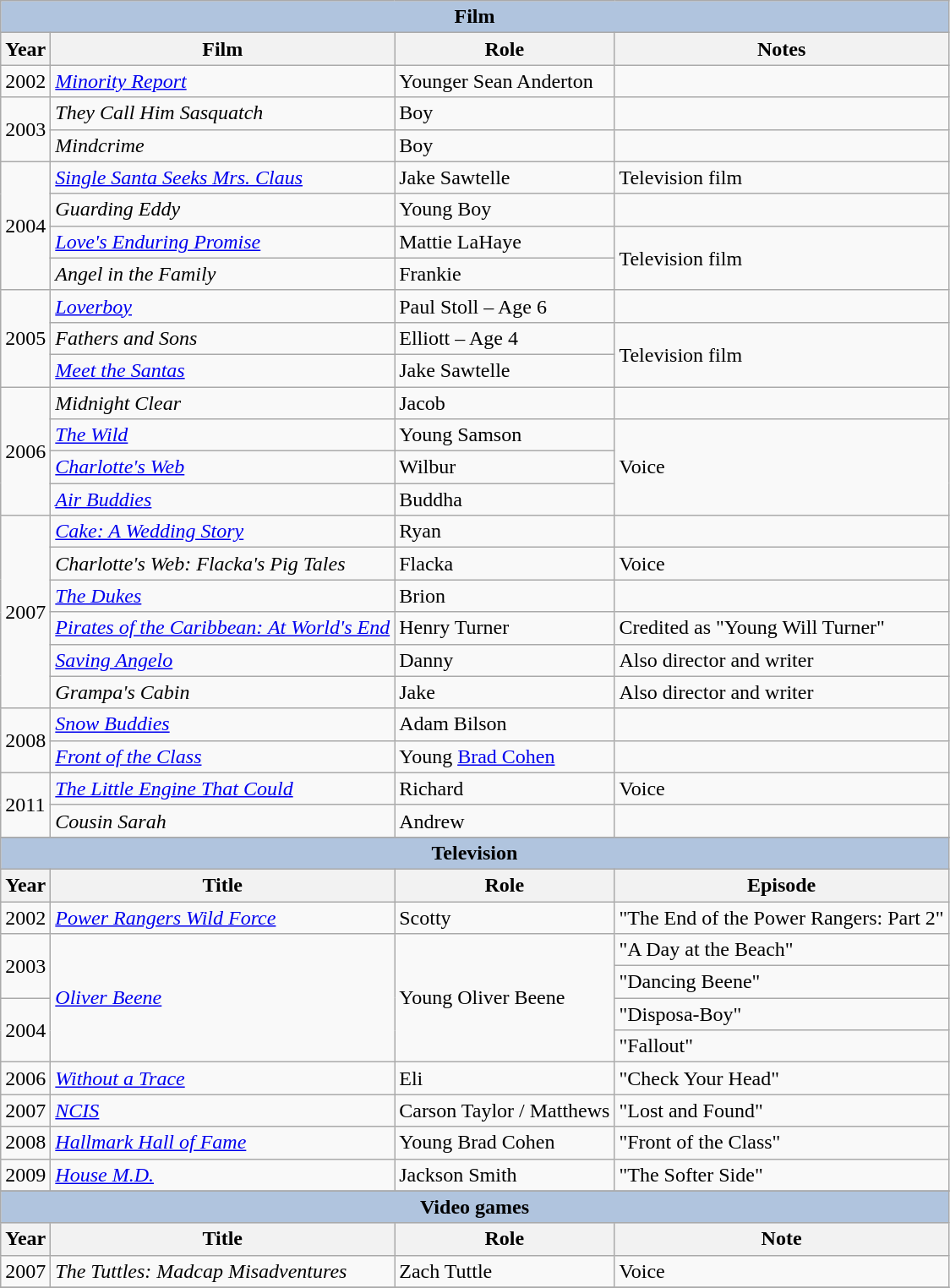<table class="wikitable">
<tr>
<th colspan="4" style="background: LightSteelBlue;">Film</th>
</tr>
<tr>
<th>Year</th>
<th>Film</th>
<th>Role</th>
<th>Notes</th>
</tr>
<tr>
<td>2002</td>
<td><em><a href='#'>Minority Report</a></em></td>
<td>Younger Sean Anderton</td>
<td></td>
</tr>
<tr>
<td rowspan="2">2003</td>
<td><em>They Call Him Sasquatch</em></td>
<td>Boy</td>
<td></td>
</tr>
<tr>
<td><em>Mindcrime</em></td>
<td>Boy</td>
<td></td>
</tr>
<tr>
<td rowspan="4">2004</td>
<td><em><a href='#'>Single Santa Seeks Mrs. Claus</a></em></td>
<td>Jake Sawtelle</td>
<td>Television film</td>
</tr>
<tr>
<td><em>Guarding Eddy</em></td>
<td>Young Boy</td>
<td></td>
</tr>
<tr>
<td><em><a href='#'>Love's Enduring Promise</a></em></td>
<td>Mattie LaHaye</td>
<td rowspan="2">Television film</td>
</tr>
<tr>
<td><em>Angel in the Family</em></td>
<td>Frankie</td>
</tr>
<tr>
<td rowspan="3">2005</td>
<td><em><a href='#'>Loverboy</a></em></td>
<td>Paul Stoll – Age 6</td>
<td></td>
</tr>
<tr>
<td><em>Fathers and Sons</em></td>
<td>Elliott – Age 4</td>
<td rowspan="2">Television film</td>
</tr>
<tr>
<td><em><a href='#'>Meet the Santas</a></em></td>
<td>Jake Sawtelle</td>
</tr>
<tr>
<td rowspan="4">2006</td>
<td><em>Midnight Clear</em></td>
<td>Jacob</td>
<td></td>
</tr>
<tr>
<td><em><a href='#'>The Wild</a></em></td>
<td>Young Samson</td>
<td rowspan="3">Voice</td>
</tr>
<tr>
<td><em><a href='#'>Charlotte's Web</a></em></td>
<td>Wilbur</td>
</tr>
<tr>
<td><em><a href='#'>Air Buddies</a></em></td>
<td>Buddha</td>
</tr>
<tr>
<td rowspan="6">2007</td>
<td><em><a href='#'>Cake: A Wedding Story</a></em></td>
<td>Ryan</td>
<td></td>
</tr>
<tr>
<td><em>Charlotte's Web: Flacka's Pig Tales</em></td>
<td>Flacka</td>
<td>Voice</td>
</tr>
<tr>
<td><em><a href='#'>The Dukes</a></em></td>
<td>Brion</td>
<td></td>
</tr>
<tr>
<td><em><a href='#'>Pirates of the Caribbean: At World's End</a></em></td>
<td>Henry Turner</td>
<td>Credited as "Young Will Turner"</td>
</tr>
<tr>
<td><em><a href='#'>Saving Angelo</a></em></td>
<td>Danny</td>
<td>Also director and writer</td>
</tr>
<tr>
<td><em>Grampa's Cabin</em></td>
<td>Jake</td>
<td>Also director and writer</td>
</tr>
<tr>
<td rowspan=2>2008</td>
<td><em><a href='#'>Snow Buddies</a></em></td>
<td>Adam Bilson</td>
<td></td>
</tr>
<tr>
<td><em><a href='#'>Front of the Class</a></em></td>
<td>Young <a href='#'>Brad Cohen</a></td>
<td></td>
</tr>
<tr>
<td rowspan=2>2011</td>
<td><em><a href='#'>The Little Engine That Could</a></em></td>
<td>Richard</td>
<td>Voice</td>
</tr>
<tr>
<td><em>Cousin Sarah</em></td>
<td>Andrew</td>
<td></td>
</tr>
<tr>
</tr>
<tr>
<th colspan="4" style="background: LightSteelBlue;">Television</th>
</tr>
<tr>
<th>Year</th>
<th>Title</th>
<th>Role</th>
<th>Episode</th>
</tr>
<tr>
<td>2002</td>
<td><em><a href='#'>Power Rangers Wild Force</a></em></td>
<td>Scotty</td>
<td>"The End of the Power Rangers: Part 2"</td>
</tr>
<tr>
<td rowspan="2">2003</td>
<td rowspan="4"><em><a href='#'>Oliver Beene</a></em></td>
<td rowspan="4">Young Oliver Beene</td>
<td>"A Day at the Beach"</td>
</tr>
<tr>
<td>"Dancing Beene"</td>
</tr>
<tr>
<td rowspan="2">2004</td>
<td>"Disposa-Boy"</td>
</tr>
<tr>
<td>"Fallout"</td>
</tr>
<tr>
<td>2006</td>
<td><em><a href='#'>Without a Trace</a></em></td>
<td>Eli</td>
<td>"Check Your Head"</td>
</tr>
<tr>
<td>2007</td>
<td><em><a href='#'>NCIS</a></em></td>
<td>Carson Taylor / Matthews</td>
<td>"Lost and Found"</td>
</tr>
<tr>
<td>2008</td>
<td><em><a href='#'>Hallmark Hall of Fame</a></em></td>
<td>Young Brad Cohen</td>
<td>"Front of the Class"</td>
</tr>
<tr>
<td>2009</td>
<td><em><a href='#'>House M.D.</a></em></td>
<td>Jackson Smith</td>
<td>"The Softer Side"</td>
</tr>
<tr>
</tr>
<tr>
<th colspan="4" style="background: LightSteelBlue;">Video games</th>
</tr>
<tr>
<th>Year</th>
<th>Title</th>
<th>Role</th>
<th>Note</th>
</tr>
<tr>
<td>2007</td>
<td><em>The Tuttles: Madcap Misadventures</em></td>
<td>Zach Tuttle</td>
<td>Voice</td>
</tr>
<tr>
</tr>
</table>
